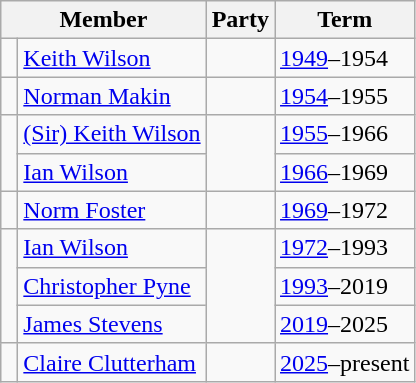<table class="wikitable">
<tr>
<th colspan="2">Member</th>
<th>Party</th>
<th>Term</th>
</tr>
<tr>
<td> </td>
<td><a href='#'>Keith Wilson</a></td>
<td></td>
<td><a href='#'>1949</a>–1954</td>
</tr>
<tr>
<td> </td>
<td><a href='#'>Norman Makin</a></td>
<td></td>
<td><a href='#'>1954</a>–1955</td>
</tr>
<tr>
<td rowspan=2 > </td>
<td><a href='#'>(Sir) Keith Wilson</a></td>
<td rowspan=2></td>
<td><a href='#'>1955</a>–1966</td>
</tr>
<tr>
<td><a href='#'>Ian Wilson</a></td>
<td><a href='#'>1966</a>–1969</td>
</tr>
<tr>
<td> </td>
<td><a href='#'>Norm Foster</a></td>
<td></td>
<td><a href='#'>1969</a>–1972</td>
</tr>
<tr>
<td rowspan=3 > </td>
<td><a href='#'>Ian Wilson</a></td>
<td rowspan=3></td>
<td><a href='#'>1972</a>–1993</td>
</tr>
<tr>
<td><a href='#'>Christopher Pyne</a></td>
<td><a href='#'>1993</a>–2019</td>
</tr>
<tr>
<td><a href='#'>James Stevens</a></td>
<td><a href='#'>2019</a>–2025</td>
</tr>
<tr>
<td> </td>
<td><a href='#'>Claire Clutterham</a></td>
<td></td>
<td><a href='#'>2025</a>–present</td>
</tr>
</table>
